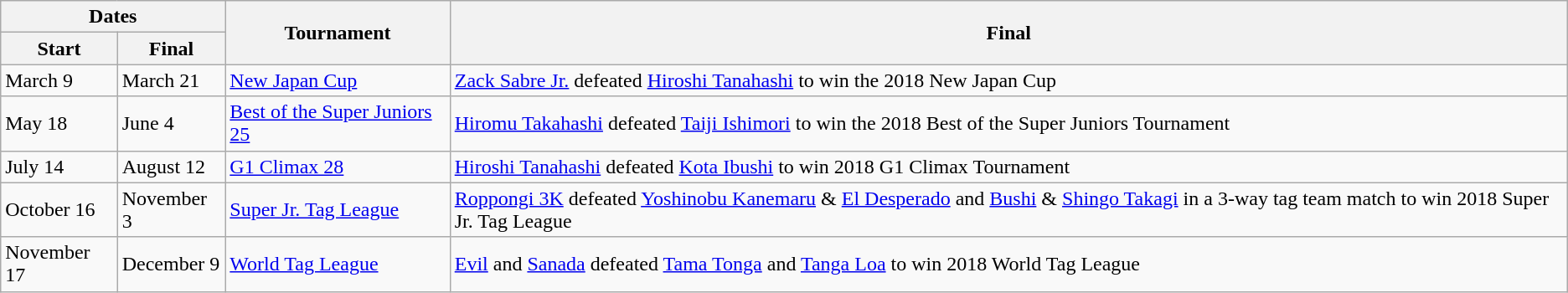<table class="wikitable">
<tr>
<th colspan=2>Dates</th>
<th rowspan=2 scope="col">Tournament</th>
<th rowspan=2>Final</th>
</tr>
<tr>
<th scope="col">Start</th>
<th scope="col">Final</th>
</tr>
<tr>
<td>March 9</td>
<td>March 21</td>
<td><a href='#'>New Japan Cup</a></td>
<td><a href='#'>Zack Sabre Jr.</a> defeated  <a href='#'>Hiroshi Tanahashi</a> to win the 2018 New Japan Cup</td>
</tr>
<tr>
<td>May 18</td>
<td>June 4</td>
<td><a href='#'> Best of the Super Juniors 25</a></td>
<td><a href='#'>Hiromu Takahashi</a> defeated <a href='#'>Taiji Ishimori</a> to win the 2018 Best of the Super Juniors Tournament</td>
</tr>
<tr>
<td>July 14</td>
<td>August 12</td>
<td><a href='#'> G1 Climax 28</a></td>
<td><a href='#'>Hiroshi Tanahashi</a> defeated <a href='#'>Kota Ibushi</a> to win 2018 G1 Climax Tournament</td>
</tr>
<tr>
<td>October 16</td>
<td>November 3</td>
<td><a href='#'>Super Jr. Tag League</a></td>
<td><a href='#'>Roppongi 3K</a> defeated <a href='#'>Yoshinobu Kanemaru</a> & <a href='#'>El Desperado</a> and <a href='#'>Bushi</a> & <a href='#'>Shingo Takagi</a> in a 3-way tag team match to win 2018 Super Jr. Tag League</td>
</tr>
<tr>
<td>November 17</td>
<td>December 9</td>
<td><a href='#'>World Tag League</a></td>
<td><a href='#'>Evil</a> and <a href='#'>Sanada</a> defeated <a href='#'>Tama Tonga</a> and <a href='#'>Tanga Loa</a> to win 2018 World Tag League</td>
</tr>
</table>
